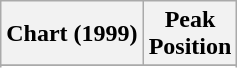<table class="wikitable sortable">
<tr>
<th>Chart (1999)</th>
<th>Peak<br>Position</th>
</tr>
<tr>
</tr>
<tr>
</tr>
<tr>
</tr>
<tr>
</tr>
<tr>
</tr>
<tr>
</tr>
<tr>
</tr>
<tr>
</tr>
<tr>
</tr>
<tr>
</tr>
<tr>
</tr>
<tr>
</tr>
<tr>
</tr>
</table>
